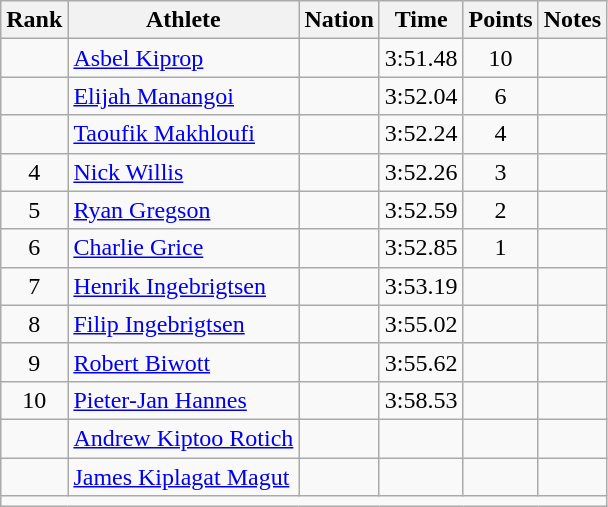<table class="wikitable sortable" style="text-align:center;">
<tr>
<th scope="col" style="width: 10px;">Rank</th>
<th scope="col">Athlete</th>
<th scope="col">Nation</th>
<th scope="col">Time</th>
<th scope="col">Points</th>
<th scope="col">Notes</th>
</tr>
<tr>
<td></td>
<td align=left><a href='#'>Asbel Kiprop</a></td>
<td align=left></td>
<td>3:51.48</td>
<td>10</td>
<td></td>
</tr>
<tr>
<td></td>
<td align=left><a href='#'>Elijah Manangoi</a></td>
<td align=left></td>
<td>3:52.04</td>
<td>6</td>
<td></td>
</tr>
<tr>
<td></td>
<td align=left><a href='#'>Taoufik Makhloufi</a></td>
<td align=left></td>
<td>3:52.24</td>
<td>4</td>
<td></td>
</tr>
<tr>
<td>4</td>
<td align=left><a href='#'>Nick Willis</a></td>
<td align=left></td>
<td>3:52.26</td>
<td>3</td>
<td></td>
</tr>
<tr>
<td>5</td>
<td align=left><a href='#'>Ryan Gregson</a></td>
<td align=left></td>
<td>3:52.59</td>
<td>2</td>
<td></td>
</tr>
<tr>
<td>6</td>
<td align=left><a href='#'>Charlie Grice</a></td>
<td align=left></td>
<td>3:52.85</td>
<td>1</td>
<td></td>
</tr>
<tr>
<td>7</td>
<td align=left><a href='#'>Henrik Ingebrigtsen</a></td>
<td align=left></td>
<td>3:53.19</td>
<td></td>
<td></td>
</tr>
<tr>
<td>8</td>
<td align=left><a href='#'>Filip Ingebrigtsen</a></td>
<td align=left></td>
<td>3:55.02</td>
<td></td>
<td></td>
</tr>
<tr>
<td>9</td>
<td align=left><a href='#'>Robert Biwott</a></td>
<td align=left></td>
<td>3:55.62</td>
<td></td>
<td></td>
</tr>
<tr>
<td>10</td>
<td align=left><a href='#'>Pieter-Jan Hannes</a></td>
<td align=left></td>
<td>3:58.53</td>
<td></td>
<td></td>
</tr>
<tr>
<td></td>
<td align="left"><a href='#'>Andrew Kiptoo Rotich</a></td>
<td align="left"></td>
<td></td>
<td></td>
<td></td>
</tr>
<tr>
<td></td>
<td align="left"><a href='#'>James Kiplagat Magut</a></td>
<td align="left"></td>
<td></td>
<td></td>
<td></td>
</tr>
<tr class="sortbottom">
<td colspan="6"></td>
</tr>
</table>
